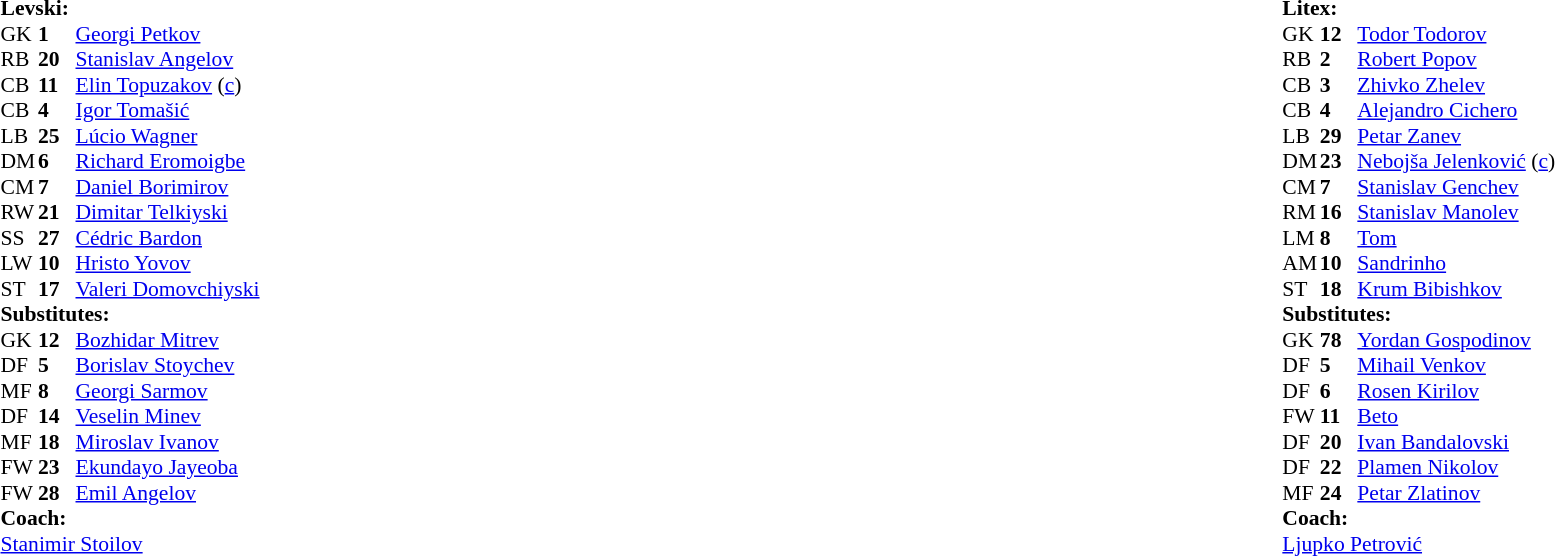<table width="100%">
<tr>
<td valign="top" width="50%"><br><table style="font-size: 90%" cellspacing="0" cellpadding="0">
<tr>
<td colspan="4"><strong>Levski:</strong></td>
</tr>
<tr>
<th width=25></th>
<th width=25></th>
</tr>
<tr>
<td>GK</td>
<td><strong>1</strong></td>
<td> <a href='#'>Georgi Petkov</a></td>
</tr>
<tr>
<td>RB</td>
<td><strong>20</strong></td>
<td> <a href='#'>Stanislav Angelov</a> </td>
</tr>
<tr>
<td>CB</td>
<td><strong>11</strong></td>
<td> <a href='#'>Elin Topuzakov</a> (<a href='#'>c</a>)</td>
</tr>
<tr>
<td>CB</td>
<td><strong>4</strong></td>
<td> <a href='#'>Igor Tomašić</a></td>
</tr>
<tr>
<td>LB</td>
<td><strong>25</strong></td>
<td> <a href='#'>Lúcio Wagner</a></td>
</tr>
<tr>
<td>DM</td>
<td><strong>6</strong></td>
<td> <a href='#'>Richard Eromoigbe</a></td>
</tr>
<tr>
<td>CM</td>
<td><strong>7</strong></td>
<td> <a href='#'>Daniel Borimirov</a> </td>
</tr>
<tr>
<td>RW</td>
<td><strong>21</strong></td>
<td> <a href='#'>Dimitar Telkiyski</a></td>
</tr>
<tr>
<td>SS</td>
<td><strong>27</strong></td>
<td> <a href='#'>Cédric Bardon</a></td>
</tr>
<tr>
<td>LW</td>
<td><strong>10</strong></td>
<td> <a href='#'>Hristo Yovov</a> </td>
</tr>
<tr>
<td>ST</td>
<td><strong>17</strong></td>
<td> <a href='#'>Valeri Domovchiyski</a> </td>
</tr>
<tr>
<td colspan=3><strong>Substitutes:</strong></td>
</tr>
<tr>
<td>GK</td>
<td><strong>12</strong></td>
<td> <a href='#'>Bozhidar Mitrev</a></td>
</tr>
<tr>
<td>DF</td>
<td><strong>5</strong></td>
<td> <a href='#'>Borislav Stoychev</a></td>
</tr>
<tr>
<td>MF</td>
<td><strong>8</strong></td>
<td> <a href='#'>Georgi Sarmov</a>  </td>
</tr>
<tr>
<td>DF</td>
<td><strong>14</strong></td>
<td> <a href='#'>Veselin Minev</a></td>
</tr>
<tr>
<td>MF</td>
<td><strong>18</strong></td>
<td> <a href='#'>Miroslav Ivanov</a></td>
</tr>
<tr>
<td>FW</td>
<td><strong>23</strong></td>
<td> <a href='#'>Ekundayo Jayeoba</a> </td>
</tr>
<tr>
<td>FW</td>
<td><strong>28</strong></td>
<td> <a href='#'>Emil Angelov</a>  </td>
</tr>
<tr>
<td colspan=3><strong>Coach:</strong></td>
</tr>
<tr>
<td colspan=4> <a href='#'>Stanimir Stoilov</a></td>
</tr>
</table>
</td>
<td></td>
<td valign="top" width="50%"><br><table style="font-size: 90%" cellspacing="0" cellpadding="0" align=center>
<tr>
<td colspan="4"><strong>Litex:</strong></td>
</tr>
<tr>
<th width=25></th>
<th width=25></th>
</tr>
<tr>
<td>GK</td>
<td><strong>12</strong></td>
<td> <a href='#'>Todor Todorov</a></td>
</tr>
<tr>
<td>RB</td>
<td><strong>2</strong></td>
<td> <a href='#'>Robert Popov</a> </td>
</tr>
<tr>
<td>CB</td>
<td><strong>3</strong></td>
<td> <a href='#'>Zhivko Zhelev</a></td>
</tr>
<tr>
<td>CB</td>
<td><strong>4</strong></td>
<td> <a href='#'>Alejandro Cichero</a> </td>
</tr>
<tr>
<td>LB</td>
<td><strong>29</strong></td>
<td> <a href='#'>Petar Zanev</a></td>
</tr>
<tr>
<td>DM</td>
<td><strong>23</strong></td>
<td> <a href='#'>Nebojša Jelenković</a> (<a href='#'>c</a>)</td>
</tr>
<tr>
<td>CM</td>
<td><strong>7</strong></td>
<td> <a href='#'>Stanislav Genchev</a></td>
</tr>
<tr>
<td>RM</td>
<td><strong>16</strong></td>
<td> <a href='#'>Stanislav Manolev</a> </td>
</tr>
<tr>
<td>LM</td>
<td><strong>8</strong></td>
<td> <a href='#'>Tom</a></td>
</tr>
<tr>
<td>AM</td>
<td><strong>10</strong></td>
<td> <a href='#'>Sandrinho</a></td>
</tr>
<tr>
<td>ST</td>
<td><strong>18</strong></td>
<td> <a href='#'>Krum Bibishkov</a> </td>
</tr>
<tr>
<td colspan=3><strong>Substitutes:</strong></td>
</tr>
<tr>
<td>GK</td>
<td><strong>78</strong></td>
<td> <a href='#'>Yordan Gospodinov</a></td>
</tr>
<tr>
<td>DF</td>
<td><strong>5</strong></td>
<td> <a href='#'>Mihail Venkov</a></td>
</tr>
<tr>
<td>DF</td>
<td><strong>6</strong></td>
<td> <a href='#'>Rosen Kirilov</a></td>
</tr>
<tr>
<td>FW</td>
<td><strong>11</strong></td>
<td> <a href='#'>Beto</a> </td>
</tr>
<tr>
<td>DF</td>
<td><strong>20</strong></td>
<td> <a href='#'>Ivan Bandalovski</a></td>
</tr>
<tr>
<td>DF</td>
<td><strong>22</strong></td>
<td> <a href='#'>Plamen Nikolov</a></td>
</tr>
<tr>
<td>MF</td>
<td><strong>24</strong></td>
<td> <a href='#'>Petar Zlatinov</a> </td>
</tr>
<tr>
<td colspan=3><strong>Coach:</strong></td>
</tr>
<tr>
<td colspan=4> <a href='#'>Ljupko Petrović</a></td>
</tr>
<tr>
</tr>
</table>
</td>
</tr>
</table>
